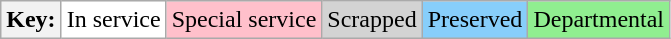<table class="wikitable">
<tr>
<th>Key:</th>
<td bgcolor=white >In service</td>
<td bgcolor=pink >Special service</td>
<td bgcolor=lightgrey >Scrapped</td>
<td bgcolor=lightskyblue >Preserved</td>
<td bgcolor=lightgreen >Departmental</td>
</tr>
</table>
